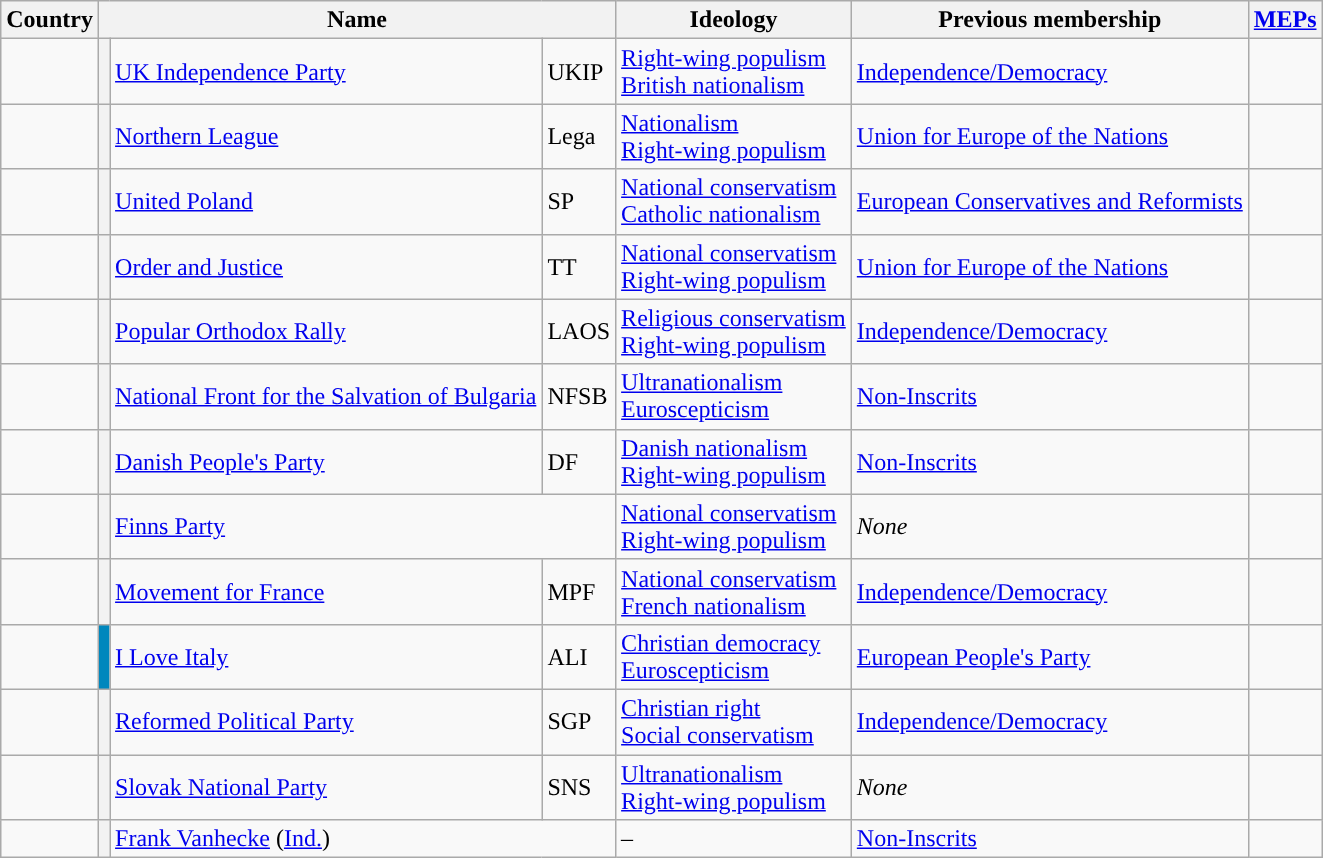<table class="wikitable">
<tr>
<th>Country</th>
<th colspan="3">Name</th>
<th>Ideology</th>
<th>Previous membership</th>
<th><a href='#'>MEPs</a></th>
</tr>
<tr>
<td></td>
<th style="background:"></th>
<td><a href='#'>UK Independence Party</a></td>
<td>UKIP</td>
<td><a href='#'>Right-wing populism</a><br><a href='#'>British nationalism</a></td>
<td><a href='#'>Independence/Democracy</a></td>
<td></td>
</tr>
<tr>
<td></td>
<th style="background:"></th>
<td><a href='#'>Northern League</a></td>
<td>Lega</td>
<td><a href='#'>Nationalism</a><br><a href='#'>Right-wing populism</a></td>
<td><a href='#'>Union for Europe of the Nations</a></td>
<td></td>
</tr>
<tr>
<td></td>
<th style="background:"></th>
<td><a href='#'>United Poland</a></td>
<td>SP</td>
<td><a href='#'>National conservatism</a><br><a href='#'>Catholic nationalism</a></td>
<td><a href='#'>European Conservatives and Reformists</a></td>
<td></td>
</tr>
<tr>
<td></td>
<th style="background:"></th>
<td><a href='#'>Order and Justice</a></td>
<td>TT</td>
<td><a href='#'>National conservatism</a><br><a href='#'>Right-wing populism</a></td>
<td><a href='#'>Union for Europe of the Nations</a></td>
<td></td>
</tr>
<tr>
<td></td>
<th style="background:"></th>
<td><a href='#'>Popular Orthodox Rally</a></td>
<td>LAOS</td>
<td><a href='#'>Religious conservatism</a><br><a href='#'>Right-wing populism</a></td>
<td><a href='#'>Independence/Democracy</a></td>
<td></td>
</tr>
<tr>
<td></td>
<th style="background:"></th>
<td><a href='#'>National Front for the Salvation of Bulgaria</a></td>
<td>NFSB</td>
<td><a href='#'>Ultranationalism</a><br><a href='#'>Euroscepticism</a></td>
<td><a href='#'>Non-Inscrits</a></td>
<td></td>
</tr>
<tr>
<td></td>
<th style="background:"></th>
<td><a href='#'>Danish People's Party</a></td>
<td>DF</td>
<td><a href='#'>Danish nationalism</a><br><a href='#'>Right-wing populism</a></td>
<td><a href='#'>Non-Inscrits</a></td>
<td></td>
</tr>
<tr>
<td></td>
<th style="background:"></th>
<td colspan="2"><a href='#'>Finns Party</a></td>
<td><a href='#'>National conservatism</a><br><a href='#'>Right-wing populism</a></td>
<td><em>None</em></td>
<td></td>
</tr>
<tr>
<td></td>
<th style="background:"></th>
<td><a href='#'>Movement for France</a></td>
<td>MPF</td>
<td><a href='#'>National conservatism</a><br><a href='#'>French nationalism</a></td>
<td><a href='#'>Independence/Democracy</a></td>
<td></td>
</tr>
<tr>
<td></td>
<th style="background:#0087BD"></th>
<td><a href='#'>I Love Italy</a></td>
<td>ALI</td>
<td><a href='#'>Christian democracy</a><br><a href='#'>Euroscepticism</a></td>
<td><a href='#'>European People's Party</a></td>
<td></td>
</tr>
<tr>
<td></td>
<th style="background:"></th>
<td><a href='#'>Reformed Political Party</a></td>
<td>SGP</td>
<td><a href='#'>Christian right</a><br><a href='#'>Social conservatism</a></td>
<td><a href='#'>Independence/Democracy</a></td>
<td></td>
</tr>
<tr>
<td></td>
<th style="background:"></th>
<td><a href='#'>Slovak National Party</a></td>
<td>SNS</td>
<td><a href='#'>Ultranationalism</a><br><a href='#'>Right-wing populism</a></td>
<td><em>None</em></td>
<td></td>
</tr>
<tr>
<td></td>
<th style="background:"></th>
<td colspan="2"><a href='#'>Frank Vanhecke</a> (<a href='#'>Ind.</a>)</td>
<td>–</td>
<td><a href='#'>Non-Inscrits</a></td>
<td></td>
</tr>
</table>
